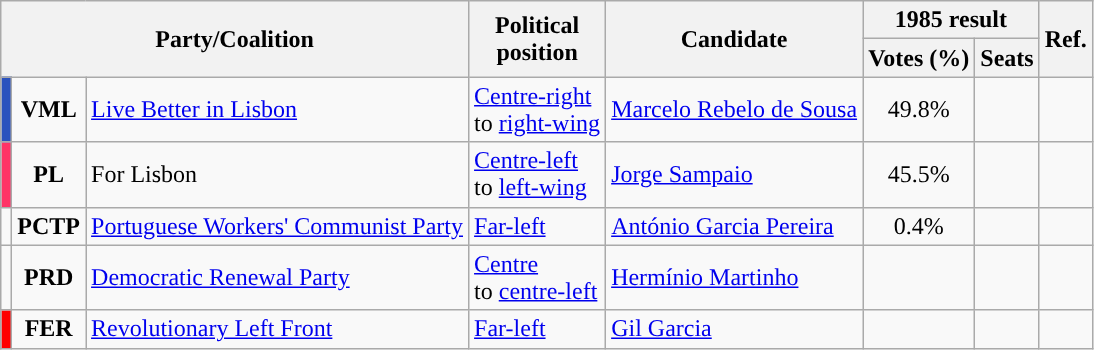<table class="wikitable">
<tr>
<th colspan="3" rowspan="2">Party/Coalition</th>
<th rowspan="2">Political<br>position</th>
<th rowspan="2">Candidate</th>
<th colspan="2">1985 result</th>
<th rowspan="2">Ref.</th>
</tr>
<tr>
<th>Votes (%)</th>
<th>Seats</th>
</tr>
<tr>
<td style="background:#2A52BE;"></td>
<td style="text-align:center;"><strong>VML</strong></td>
<td><a href='#'>Live Better in Lisbon</a><br> </td>
<td><a href='#'>Centre-right</a><br>to <a href='#'>right-wing</a></td>
<td><a href='#'>Marcelo Rebelo de Sousa</a></td>
<td style="text-align:center;">49.8%</td>
<td></td>
<td></td>
</tr>
<tr>
<td style="background:#FF3366;"></td>
<td style="text-align:center;"><strong>PL</strong></td>
<td>For Lisbon<br> </td>
<td><a href='#'>Centre-left</a><br>to <a href='#'>left-wing</a></td>
<td><a href='#'>Jorge Sampaio</a></td>
<td style="text-align:center;">45.5%</td>
<td></td>
<td></td>
</tr>
<tr>
<td style="background:"></td>
<td style="text-align:center;"><strong>PCTP</strong></td>
<td><a href='#'>Portuguese Workers' Communist Party</a><br></td>
<td><a href='#'>Far-left</a></td>
<td><a href='#'>António Garcia Pereira</a></td>
<td style="text-align:center;">0.4%</td>
<td></td>
<td></td>
</tr>
<tr>
<td style="background:"></td>
<td style="text-align:center;"><strong>PRD</strong></td>
<td><a href='#'>Democratic Renewal Party</a><br></td>
<td><a href='#'>Centre</a> <br>to <a href='#'>centre-left</a></td>
<td><a href='#'>Hermínio Martinho</a></td>
<td></td>
<td></td>
<td></td>
</tr>
<tr>
<td style="background:red;"></td>
<td style="text-align:center;"><strong>FER</strong></td>
<td><a href='#'>Revolutionary Left Front</a><br></td>
<td><a href='#'>Far-left</a></td>
<td><a href='#'>Gil Garcia</a></td>
<td></td>
<td></td>
<td></td>
</tr>
</table>
